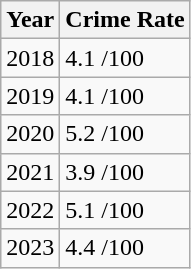<table class="wikitable">
<tr>
<th>Year</th>
<th>Crime Rate</th>
</tr>
<tr>
<td>2018</td>
<td>4.1   /100</td>
</tr>
<tr>
<td>2019</td>
<td>4.1   /100</td>
</tr>
<tr>
<td>2020</td>
<td>5.2   /100</td>
</tr>
<tr>
<td>2021</td>
<td>3.9   /100</td>
</tr>
<tr>
<td>2022</td>
<td>5.1   /100</td>
</tr>
<tr>
<td>2023</td>
<td>4.4   /100</td>
</tr>
</table>
